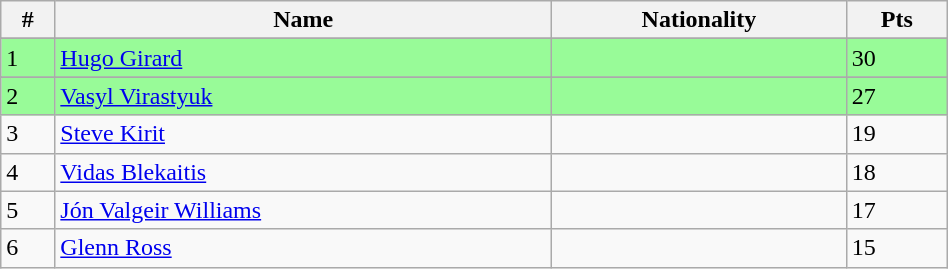<table class="wikitable" style="display: inline-table; width: 50%;">
<tr>
<th>#</th>
<th>Name</th>
<th>Nationality</th>
<th>Pts</th>
</tr>
<tr>
</tr>
<tr style="background:palegreen;">
<td>1</td>
<td><a href='#'>Hugo Girard</a></td>
<td></td>
<td>30</td>
</tr>
<tr>
</tr>
<tr style="background:palegreen;">
<td>2</td>
<td><a href='#'>Vasyl Virastyuk</a></td>
<td></td>
<td>27</td>
</tr>
<tr>
<td>3</td>
<td><a href='#'>Steve Kirit</a></td>
<td></td>
<td>19</td>
</tr>
<tr>
<td>4</td>
<td><a href='#'>Vidas Blekaitis</a></td>
<td></td>
<td>18</td>
</tr>
<tr>
<td>5</td>
<td><a href='#'>Jón Valgeir Williams</a></td>
<td></td>
<td>17</td>
</tr>
<tr>
<td>6</td>
<td><a href='#'>Glenn Ross</a></td>
<td></td>
<td>15</td>
</tr>
</table>
